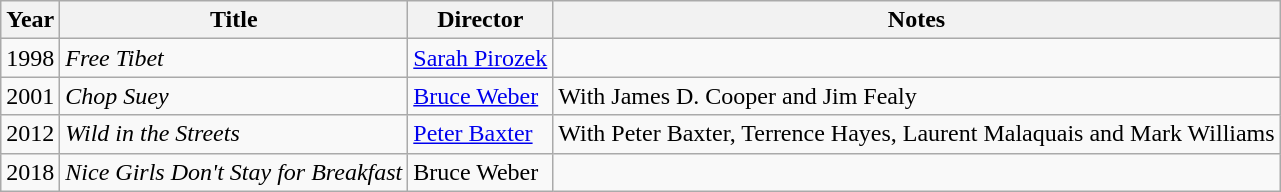<table class="wikitable">
<tr>
<th>Year</th>
<th>Title</th>
<th>Director</th>
<th>Notes</th>
</tr>
<tr>
<td>1998</td>
<td><em>Free Tibet</em></td>
<td><a href='#'>Sarah Pirozek</a></td>
<td></td>
</tr>
<tr>
<td>2001</td>
<td><em>Chop Suey</em></td>
<td><a href='#'>Bruce Weber</a></td>
<td>With James D. Cooper and Jim Fealy</td>
</tr>
<tr>
<td>2012</td>
<td><em>Wild in the Streets</em></td>
<td><a href='#'>Peter Baxter</a></td>
<td>With Peter Baxter, Terrence Hayes, Laurent Malaquais and Mark Williams</td>
</tr>
<tr>
<td>2018</td>
<td><em>Nice Girls Don't Stay for Breakfast</em></td>
<td>Bruce Weber</td>
<td></td>
</tr>
</table>
